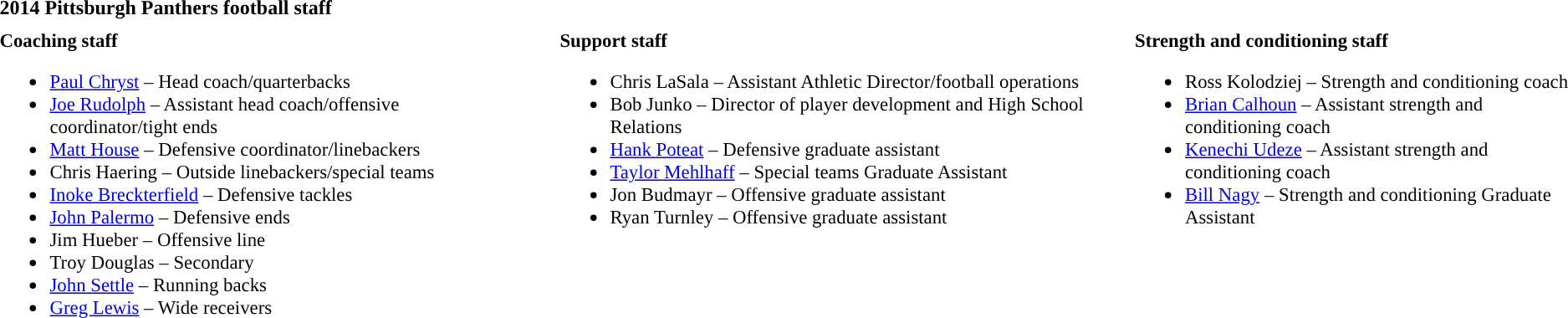<table class="toccolours" style="text-align: left;">
<tr>
<td colspan=10><strong>2014 Pittsburgh Panthers football staff</strong></td>
</tr>
<tr>
<td valign="top"></td>
</tr>
<tr>
<td style="font-size:95%; vertical-align:top;"><strong>Coaching staff</strong><br><ul><li><a href='#'>Paul Chryst</a> – Head coach/quarterbacks</li><li><a href='#'>Joe Rudolph</a> – Assistant head coach/offensive coordinator/tight ends</li><li><a href='#'>Matt House</a> – Defensive coordinator/linebackers</li><li>Chris Haering – Outside linebackers/special teams</li><li><a href='#'>Inoke Breckterfield</a> – Defensive tackles</li><li><a href='#'>John Palermo</a> – Defensive ends</li><li>Jim Hueber – Offensive line</li><li>Troy Douglas – Secondary</li><li><a href='#'>John Settle</a> – Running backs</li><li><a href='#'>Greg Lewis</a> – Wide receivers</li></ul></td>
<td style="width:25px;"> </td>
<td valign="top"></td>
<td style="font-size:95%; vertical-align:top;"><strong>Support staff</strong><br><ul><li>Chris LaSala – Assistant Athletic Director/football operations</li><li>Bob Junko – Director of player development and High School Relations</li><li><a href='#'>Hank Poteat</a> – Defensive graduate assistant</li><li><a href='#'>Taylor Mehlhaff</a> – Special teams Graduate Assistant</li><li>Jon Budmayr – Offensive graduate assistant</li><li>Ryan Turnley – Offensive graduate assistant</li></ul></td>
<td style="width:25px;"> </td>
<td valign="top"></td>
<td style="font-size:95%; vertical-align:top;"><strong>Strength and conditioning staff</strong><br><ul><li>Ross Kolodziej – Strength and conditioning coach</li><li><a href='#'>Brian Calhoun</a> – Assistant strength and conditioning coach</li><li><a href='#'>Kenechi Udeze</a> – Assistant strength and conditioning coach</li><li><a href='#'>Bill Nagy</a> – Strength and conditioning Graduate Assistant</li></ul></td>
</tr>
</table>
